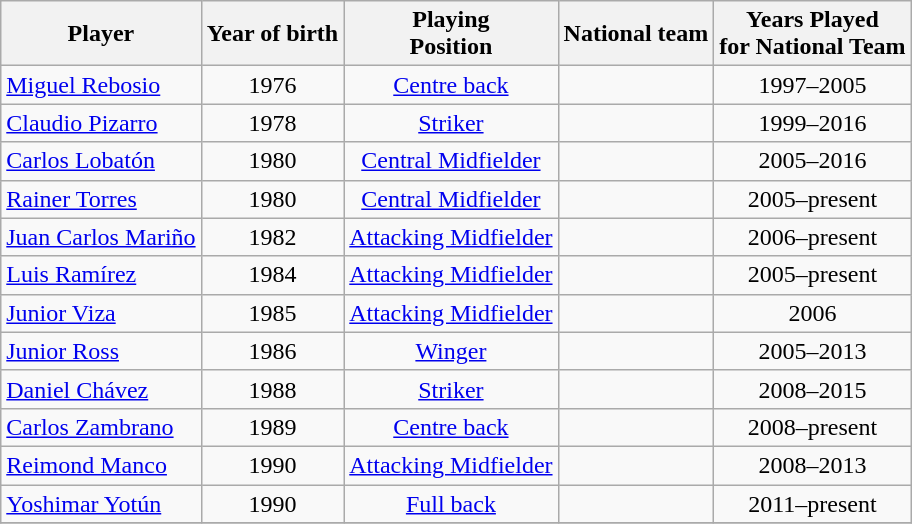<table class="wikitable sortable">
<tr>
<th>Player</th>
<th>Year of birth</th>
<th>Playing<br>Position</th>
<th>National team</th>
<th>Years Played<br>for National Team</th>
</tr>
<tr>
<td><a href='#'>Miguel Rebosio</a></td>
<td align="center">1976</td>
<td align="center"><a href='#'>Centre back</a></td>
<td align="center"></td>
<td align="center">1997–2005</td>
</tr>
<tr>
<td><a href='#'>Claudio Pizarro</a></td>
<td align="center">1978</td>
<td align="center"><a href='#'>Striker</a></td>
<td align="center"></td>
<td align="center">1999–2016</td>
</tr>
<tr>
<td><a href='#'>Carlos Lobatón</a></td>
<td align="center">1980</td>
<td align="center"><a href='#'>Central Midfielder</a></td>
<td align="center"></td>
<td align="center">2005–2016</td>
</tr>
<tr>
<td><a href='#'>Rainer Torres</a></td>
<td align="center">1980</td>
<td align="center"><a href='#'>Central Midfielder</a></td>
<td align="center"></td>
<td align="center">2005–present</td>
</tr>
<tr>
<td><a href='#'>Juan Carlos Mariño</a></td>
<td align="center">1982</td>
<td align="center"><a href='#'>Attacking Midfielder</a></td>
<td align="center"></td>
<td align="center">2006–present</td>
</tr>
<tr>
<td><a href='#'>Luis Ramírez</a></td>
<td align="center">1984</td>
<td align="center"><a href='#'>Attacking Midfielder</a></td>
<td align="center"></td>
<td align="center">2005–present</td>
</tr>
<tr>
<td><a href='#'>Junior Viza</a></td>
<td align="center">1985</td>
<td align="center"><a href='#'>Attacking Midfielder</a></td>
<td align="center"></td>
<td align="center">2006</td>
</tr>
<tr>
<td><a href='#'>Junior Ross</a></td>
<td align="center">1986</td>
<td align="center"><a href='#'>Winger</a></td>
<td align="center"></td>
<td align="center">2005–2013</td>
</tr>
<tr>
<td><a href='#'>Daniel Chávez</a></td>
<td align="center">1988</td>
<td align="center"><a href='#'>Striker</a></td>
<td align="center"></td>
<td align="center">2008–2015</td>
</tr>
<tr>
<td><a href='#'>Carlos Zambrano</a></td>
<td align="center">1989</td>
<td align="center"><a href='#'>Centre back</a></td>
<td align="center"></td>
<td align="center">2008–present</td>
</tr>
<tr>
<td><a href='#'>Reimond Manco</a></td>
<td align="center">1990</td>
<td align="center"><a href='#'>Attacking Midfielder</a></td>
<td align="center"></td>
<td align="center">2008–2013</td>
</tr>
<tr>
<td><a href='#'>Yoshimar Yotún</a></td>
<td align="center">1990</td>
<td align="center"><a href='#'>Full back</a></td>
<td align="center"></td>
<td align="center">2011–present</td>
</tr>
<tr>
</tr>
</table>
